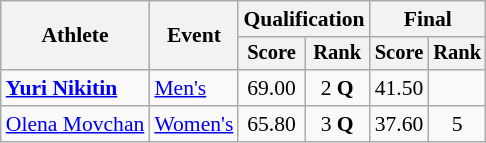<table class="wikitable" style="font-size:90%">
<tr>
<th rowspan="2">Athlete</th>
<th rowspan="2">Event</th>
<th colspan="2">Qualification</th>
<th colspan="2">Final</th>
</tr>
<tr style="font-size:95%">
<th>Score</th>
<th>Rank</th>
<th>Score</th>
<th>Rank</th>
</tr>
<tr align=center>
<td align=left><strong><a href='#'>Yuri Nikitin</a></strong></td>
<td align=left><a href='#'>Men's</a></td>
<td>69.00</td>
<td>2 <strong>Q</strong></td>
<td>41.50</td>
<td></td>
</tr>
<tr align=center>
<td align=left><a href='#'>Olena Movchan</a></td>
<td align=left><a href='#'>Women's</a></td>
<td>65.80</td>
<td>3 <strong>Q</strong></td>
<td>37.60</td>
<td>5</td>
</tr>
</table>
